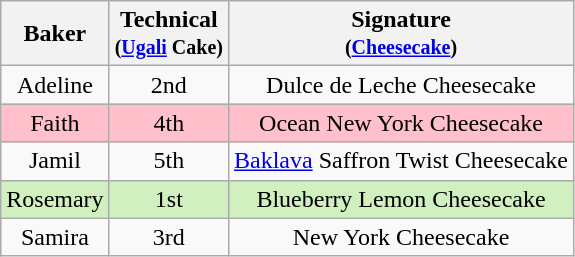<table class="wikitable" style="text-align:center;">
<tr>
<th>Baker</th>
<th>Technical<br><small>(<a href='#'>Ugali</a> Cake)</small></th>
<th>Signature<br><small>(<a href='#'>Cheesecake</a>)</small></th>
</tr>
<tr>
<td>Adeline</td>
<td>2nd</td>
<td>Dulce de Leche Cheesecake</td>
</tr>
<tr style="background:pink;">
<td>Faith</td>
<td>4th</td>
<td>Ocean New York Cheesecake</td>
</tr>
<tr>
<td>Jamil</td>
<td>5th</td>
<td><a href='#'>Baklava</a> Saffron Twist Cheesecake</td>
</tr>
<tr style="background:#d0f0c0">
<td>Rosemary</td>
<td>1st</td>
<td>Blueberry Lemon Cheesecake</td>
</tr>
<tr>
<td>Samira</td>
<td>3rd</td>
<td>New York Cheesecake</td>
</tr>
</table>
